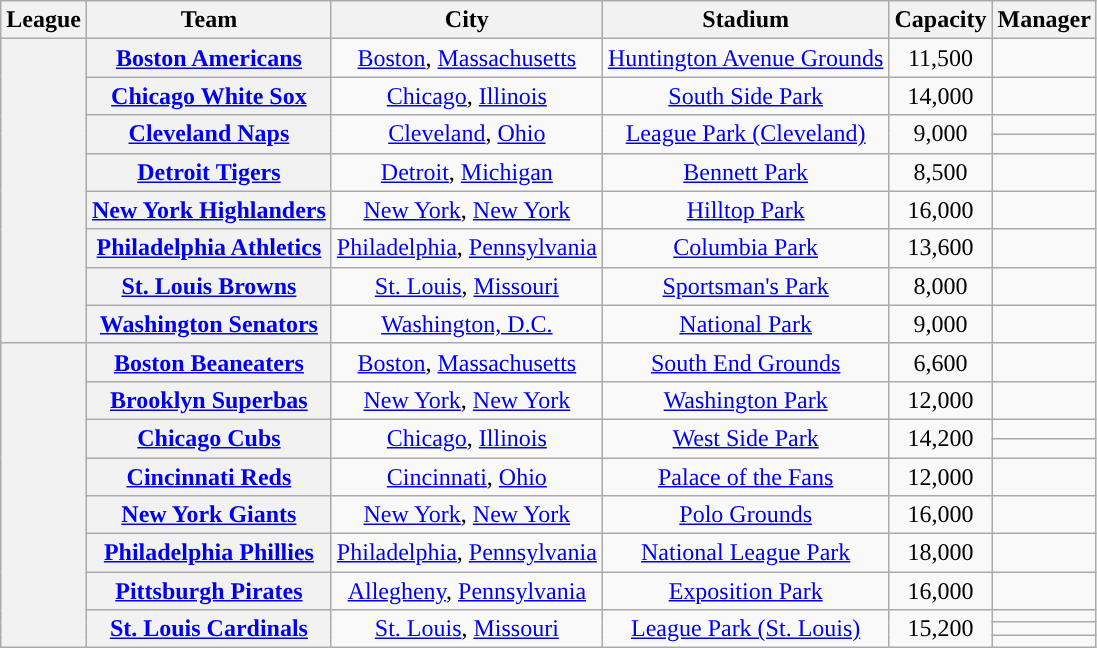<table class="wikitable sortable plainrowheaders" style="text-align:center;">
<tr>
<th scope="col">League</th>
<th scope="col">Team</th>
<th scope="col">City</th>
<th scope="col">Stadium</th>
<th scope="col">Capacity</th>
<th scope="col">Manager</th>
</tr>
<tr>
<th rowspan="9"></th>
<th scope="row"><a href='#'>Boston Americans</a></th>
<td><a href='#'>Boston</a>, <a href='#'>Massachusetts</a></td>
<td><a href='#'>Huntington Avenue Grounds</a></td>
<td>11,500</td>
<td></td>
</tr>
<tr>
<th scope="row"><a href='#'>Chicago White Sox</a></th>
<td><a href='#'>Chicago</a>, <a href='#'>Illinois</a></td>
<td><a href='#'>South Side Park</a></td>
<td>14,000</td>
<td></td>
</tr>
<tr>
<th rowspan="2" scope="row"><a href='#'>Cleveland Naps</a></th>
<td rowspan="2"><a href='#'>Cleveland</a>, <a href='#'>Ohio</a></td>
<td rowspan="2"><a href='#'>League Park (Cleveland)</a></td>
<td rowspan="2">9,000</td>
<td></td>
</tr>
<tr>
<td></td>
</tr>
<tr>
<th scope="row"><a href='#'>Detroit Tigers</a></th>
<td><a href='#'>Detroit</a>, <a href='#'>Michigan</a></td>
<td><a href='#'>Bennett Park</a></td>
<td>8,500</td>
<td></td>
</tr>
<tr>
<th scope="row"><a href='#'>New York Highlanders</a></th>
<td><a href='#'>New York</a>, <a href='#'>New York</a></td>
<td><a href='#'>Hilltop Park</a></td>
<td>16,000</td>
<td></td>
</tr>
<tr>
<th scope="row"><a href='#'>Philadelphia Athletics</a></th>
<td><a href='#'>Philadelphia</a>, <a href='#'>Pennsylvania</a></td>
<td><a href='#'>Columbia Park</a></td>
<td>13,600</td>
<td></td>
</tr>
<tr>
<th scope="row"><a href='#'>St. Louis Browns</a></th>
<td><a href='#'>St. Louis</a>, <a href='#'>Missouri</a></td>
<td><a href='#'>Sportsman's Park</a></td>
<td>8,000</td>
<td></td>
</tr>
<tr>
<th scope="row"><a href='#'>Washington Senators</a></th>
<td><a href='#'>Washington, D.C.</a></td>
<td><a href='#'>National Park</a></td>
<td>9,000</td>
<td></td>
</tr>
<tr>
<th rowspan="11"></th>
<th scope="row"><a href='#'>Boston Beaneaters</a></th>
<td><a href='#'>Boston</a>, <a href='#'>Massachusetts</a></td>
<td><a href='#'>South End Grounds</a></td>
<td>6,600</td>
<td></td>
</tr>
<tr>
<th scope="row"><a href='#'>Brooklyn Superbas</a></th>
<td><a href='#'>New York</a>, <a href='#'>New York</a></td>
<td><a href='#'>Washington Park</a></td>
<td>12,000</td>
<td></td>
</tr>
<tr>
<th rowspan="2" scope="row"><a href='#'>Chicago Cubs</a></th>
<td rowspan="2"><a href='#'>Chicago</a>, <a href='#'>Illinois</a></td>
<td rowspan="2"><a href='#'>West Side Park</a></td>
<td rowspan="2">14,200</td>
<td></td>
</tr>
<tr>
<td></td>
</tr>
<tr>
<th scope="row"><a href='#'>Cincinnati Reds</a></th>
<td><a href='#'>Cincinnati</a>, <a href='#'>Ohio</a></td>
<td><a href='#'>Palace of the Fans</a></td>
<td>12,000</td>
<td></td>
</tr>
<tr>
<th scope="row"><a href='#'>New York Giants</a></th>
<td><a href='#'>New York</a>, <a href='#'>New York</a></td>
<td><a href='#'>Polo Grounds</a></td>
<td>16,000</td>
<td></td>
</tr>
<tr>
<th scope="row"><a href='#'>Philadelphia Phillies</a></th>
<td><a href='#'>Philadelphia</a>, <a href='#'>Pennsylvania</a></td>
<td><a href='#'>National League Park</a></td>
<td>18,000</td>
<td></td>
</tr>
<tr>
<th scope="row"><a href='#'>Pittsburgh Pirates</a></th>
<td><a href='#'>Allegheny</a>, <a href='#'>Pennsylvania</a></td>
<td><a href='#'>Exposition Park</a></td>
<td>16,000</td>
<td></td>
</tr>
<tr>
<th rowspan="3" scope="row"><a href='#'>St. Louis Cardinals</a></th>
<td rowspan="3"><a href='#'>St. Louis</a>, <a href='#'>Missouri</a></td>
<td rowspan="3"><a href='#'>League Park (St. Louis)</a></td>
<td rowspan="3">15,200</td>
<td></td>
</tr>
<tr>
<td></td>
</tr>
<tr>
<td></td>
</tr>
</table>
